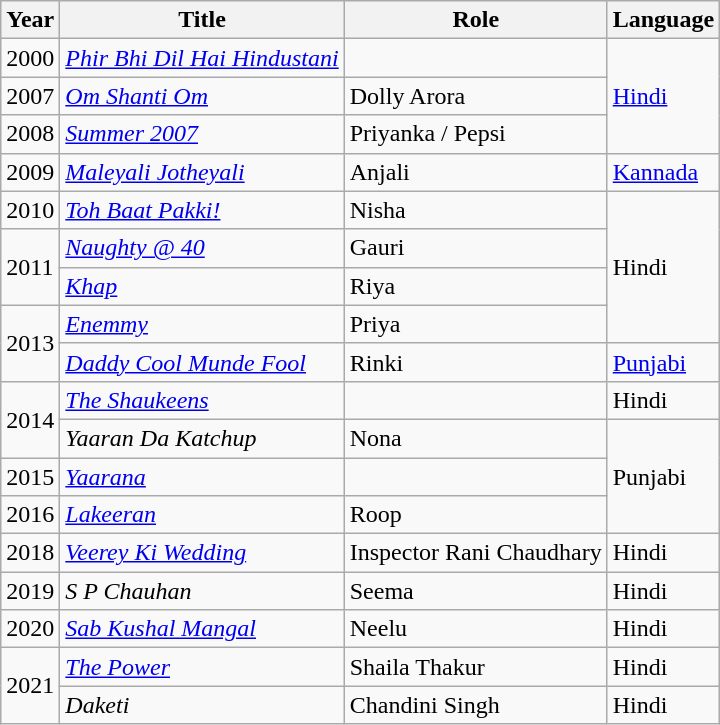<table class="wikitable sortable">
<tr>
<th>Year</th>
<th>Title</th>
<th>Role</th>
<th>Language</th>
</tr>
<tr>
<td>2000</td>
<td><em><a href='#'>Phir Bhi Dil Hai Hindustani</a></em></td>
<td></td>
<td rowspan="3"><a href='#'>Hindi</a></td>
</tr>
<tr>
<td>2007</td>
<td><em><a href='#'>Om Shanti Om</a></em></td>
<td>Dolly Arora</td>
</tr>
<tr>
<td>2008</td>
<td><em><a href='#'>Summer 2007</a></em></td>
<td>Priyanka / Pepsi</td>
</tr>
<tr>
<td>2009</td>
<td><em><a href='#'>Maleyali Jotheyali</a></em></td>
<td>Anjali</td>
<td><a href='#'>Kannada</a></td>
</tr>
<tr>
<td>2010</td>
<td><em><a href='#'>Toh Baat Pakki!</a></em></td>
<td>Nisha</td>
<td rowspan="4">Hindi</td>
</tr>
<tr>
<td rowspan="2">2011</td>
<td><em><a href='#'>Naughty @ 40</a></em></td>
<td>Gauri</td>
</tr>
<tr>
<td><em><a href='#'>Khap</a></em></td>
<td>Riya</td>
</tr>
<tr>
<td rowspan="2">2013</td>
<td><em><a href='#'>Enemmy</a></em></td>
<td>Priya</td>
</tr>
<tr>
<td><em><a href='#'>Daddy Cool Munde Fool</a></em></td>
<td>Rinki</td>
<td><a href='#'>Punjabi</a></td>
</tr>
<tr>
<td rowspan="2">2014</td>
<td><em><a href='#'>The Shaukeens</a></em></td>
<td></td>
<td>Hindi</td>
</tr>
<tr>
<td><em>Yaaran Da Katchup</em></td>
<td>Nona</td>
<td rowspan="3">Punjabi</td>
</tr>
<tr>
<td>2015</td>
<td><em><a href='#'>Yaarana</a></em></td>
<td></td>
</tr>
<tr>
<td>2016</td>
<td><em><a href='#'>Lakeeran</a></em></td>
<td>Roop</td>
</tr>
<tr>
<td>2018</td>
<td><em><a href='#'>Veerey Ki Wedding</a></em></td>
<td>Inspector Rani Chaudhary</td>
<td>Hindi</td>
</tr>
<tr>
<td>2019</td>
<td><em>S P Chauhan</em></td>
<td>Seema</td>
<td>Hindi</td>
</tr>
<tr>
<td>2020</td>
<td><em><a href='#'>Sab Kushal Mangal</a></em></td>
<td>Neelu</td>
<td>Hindi</td>
</tr>
<tr>
<td rowspan="2">2021</td>
<td><em><a href='#'>The Power</a></em></td>
<td>Shaila Thakur</td>
<td>Hindi</td>
</tr>
<tr>
<td><em>Daketi</em></td>
<td>Chandini Singh</td>
<td>Hindi</td>
</tr>
</table>
